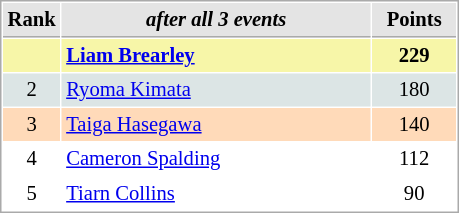<table cellspacing="1" cellpadding="3" style="border:1px solid #AAAAAA;font-size:86%">
<tr style="background-color: #E4E4E4;">
<th style="border-bottom:1px solid #AAAAAA; width: 10px;">Rank</th>
<th style="border-bottom:1px solid #AAAAAA; width: 200px;"><em>after all 3 events</em></th>
<th style="border-bottom:1px solid #AAAAAA; width: 50px;">Points</th>
</tr>
<tr style="background:#f7f6a8;">
<td align=center></td>
<td> <strong><a href='#'>Liam Brearley</a></strong></td>
<td align=center><strong>229</strong></td>
</tr>
<tr style="background:#dce5e5;">
<td align=center>2</td>
<td> <a href='#'>Ryoma Kimata</a></td>
<td align=center>180</td>
</tr>
<tr style="background:#ffdab9;">
<td align=center>3</td>
<td> <a href='#'>Taiga Hasegawa</a></td>
<td align=center>140</td>
</tr>
<tr>
<td align=center>4</td>
<td> <a href='#'>Cameron Spalding</a></td>
<td align=center>112</td>
</tr>
<tr>
<td align=center>5</td>
<td> <a href='#'>Tiarn Collins</a></td>
<td align=center>90</td>
</tr>
</table>
